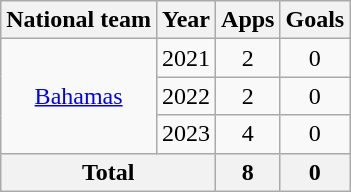<table class="wikitable" style="text-align:center">
<tr>
<th>National team</th>
<th>Year</th>
<th>Apps</th>
<th>Goals</th>
</tr>
<tr>
<td rowspan="3"><a href='#'>Bahamas</a></td>
<td>2021</td>
<td>2</td>
<td>0</td>
</tr>
<tr>
<td>2022</td>
<td>2</td>
<td>0</td>
</tr>
<tr>
<td>2023</td>
<td>4</td>
<td>0</td>
</tr>
<tr>
<th colspan=2>Total</th>
<th>8</th>
<th>0</th>
</tr>
</table>
